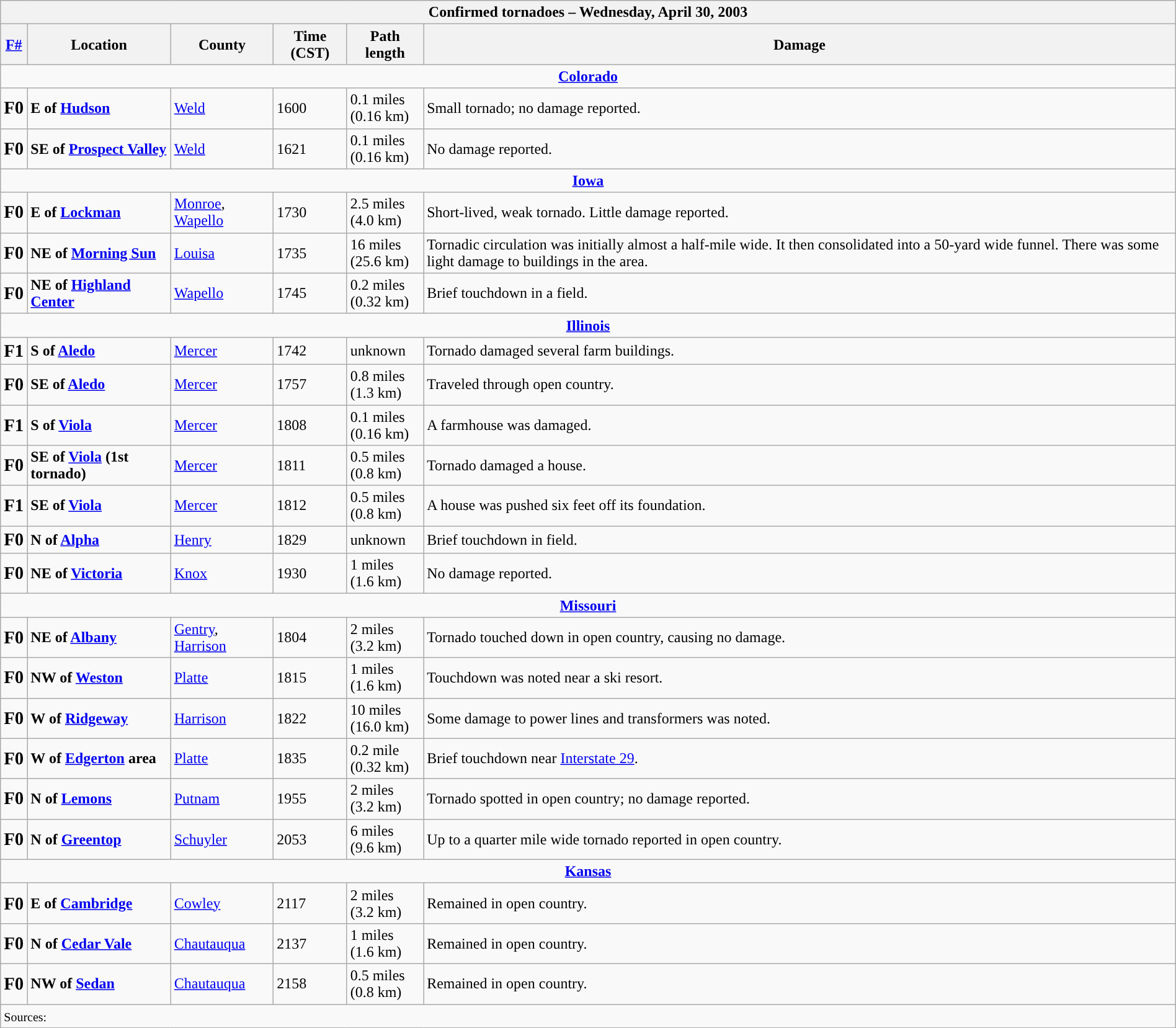<table class="wikitable collapsible" width="100%">
<tr>
<th colspan="6">Confirmed tornadoes – Wednesday, April 30, 2003</th>
</tr>
<tr>
<th><a href='#'>F#</a></th>
<th>Location</th>
<th>County</th>
<th>Time (CST)</th>
<th>Path length</th>
<th>Damage</th>
</tr>
<tr>
<td colspan="7" align=center><strong><a href='#'>Colorado</a></strong></td>
</tr>
<tr>
<td><big><strong>F0</strong></big></td>
<td><strong>E of <a href='#'>Hudson</a></strong></td>
<td><a href='#'>Weld</a></td>
<td>1600</td>
<td>0.1 miles <br> (0.16 km)</td>
<td>Small tornado; no damage reported.</td>
</tr>
<tr>
<td><big><strong>F0</strong></big></td>
<td><strong>SE of <a href='#'>Prospect Valley</a></strong></td>
<td><a href='#'>Weld</a></td>
<td>1621</td>
<td>0.1 miles <br> (0.16 km)</td>
<td>No damage reported.</td>
</tr>
<tr>
<td colspan="7" align=center><strong><a href='#'>Iowa</a></strong></td>
</tr>
<tr>
<td><big><strong>F0</strong></big></td>
<td><strong>E of <a href='#'>Lockman</a> </strong></td>
<td><a href='#'>Monroe</a>, <a href='#'>Wapello</a></td>
<td>1730</td>
<td>2.5 miles <br> (4.0 km)</td>
<td>Short-lived, weak tornado. Little damage reported.</td>
</tr>
<tr>
<td><big><strong>F0</strong></big></td>
<td><strong>NE of <a href='#'>Morning Sun</a></strong></td>
<td><a href='#'>Louisa</a></td>
<td>1735</td>
<td>16 miles <br> (25.6 km)</td>
<td>Tornadic circulation was initially almost a half-mile wide. It then consolidated into a 50-yard wide funnel. There was some light damage to buildings in the area.</td>
</tr>
<tr>
<td><big><strong>F0</strong></big></td>
<td><strong>NE of <a href='#'>Highland Center</a></strong></td>
<td><a href='#'>Wapello</a></td>
<td>1745</td>
<td>0.2 miles <br> (0.32 km)</td>
<td>Brief touchdown in a field.</td>
</tr>
<tr>
<td colspan="7" align=center><strong><a href='#'>Illinois</a></strong></td>
</tr>
<tr>
<td><big><strong>F1</strong></big></td>
<td><strong>S of <a href='#'>Aledo</a></strong></td>
<td><a href='#'>Mercer</a></td>
<td>1742</td>
<td>unknown</td>
<td>Tornado damaged several farm buildings.</td>
</tr>
<tr>
<td><big><strong>F0</strong></big></td>
<td><strong>SE of <a href='#'>Aledo</a></strong></td>
<td><a href='#'>Mercer</a></td>
<td>1757</td>
<td>0.8 miles <br> (1.3 km)</td>
<td>Traveled through open country.</td>
</tr>
<tr>
<td><big><strong>F1</strong></big></td>
<td><strong>S of <a href='#'>Viola</a></strong></td>
<td><a href='#'>Mercer</a></td>
<td>1808</td>
<td>0.1 miles <br> (0.16 km)</td>
<td>A farmhouse was damaged.</td>
</tr>
<tr>
<td><big><strong>F0</strong></big></td>
<td><strong>SE of <a href='#'>Viola</a> (1st tornado)</strong></td>
<td><a href='#'>Mercer</a></td>
<td>1811</td>
<td>0.5 miles <br> (0.8 km)</td>
<td>Tornado damaged a house.</td>
</tr>
<tr>
<td><big><strong>F1</strong></big></td>
<td><strong>SE of <a href='#'>Viola</a></strong></td>
<td><a href='#'>Mercer</a></td>
<td>1812</td>
<td>0.5 miles <br> (0.8 km)</td>
<td>A house was pushed six feet off its foundation.</td>
</tr>
<tr>
<td><big><strong>F0</strong></big></td>
<td><strong>N of <a href='#'>Alpha</a></strong></td>
<td><a href='#'>Henry</a></td>
<td>1829</td>
<td>unknown</td>
<td>Brief touchdown in field.</td>
</tr>
<tr>
<td><big><strong>F0</strong></big></td>
<td><strong>NE of <a href='#'>Victoria</a></strong></td>
<td><a href='#'>Knox</a></td>
<td>1930</td>
<td>1 miles <br> (1.6 km)</td>
<td>No damage reported.</td>
</tr>
<tr>
<td colspan="7" align=center><strong><a href='#'>Missouri</a></strong></td>
</tr>
<tr>
<td><big><strong>F0</strong></big></td>
<td><strong>NE of <a href='#'>Albany</a></strong></td>
<td><a href='#'>Gentry</a>, <a href='#'>Harrison</a></td>
<td>1804</td>
<td>2 miles <br> (3.2 km)</td>
<td>Tornado touched down in open country, causing no damage.</td>
</tr>
<tr>
<td><big><strong>F0</strong></big></td>
<td><strong>NW of <a href='#'>Weston</a></strong></td>
<td><a href='#'>Platte</a></td>
<td>1815</td>
<td>1 miles <br> (1.6 km)</td>
<td>Touchdown was noted near a ski resort.</td>
</tr>
<tr>
<td><big><strong>F0</strong></big></td>
<td><strong>W of <a href='#'>Ridgeway</a></strong></td>
<td><a href='#'>Harrison</a></td>
<td>1822</td>
<td>10 miles <br> (16.0 km)</td>
<td>Some damage to power lines and transformers was noted.</td>
</tr>
<tr>
<td><big><strong>F0</strong></big></td>
<td><strong>W of <a href='#'>Edgerton</a> area</strong></td>
<td><a href='#'>Platte</a></td>
<td>1835</td>
<td>0.2 mile <br> (0.32 km)</td>
<td>Brief touchdown near <a href='#'>Interstate 29</a>.</td>
</tr>
<tr>
<td><big><strong>F0</strong></big></td>
<td><strong>N of <a href='#'>Lemons</a></strong></td>
<td><a href='#'>Putnam</a></td>
<td>1955</td>
<td>2 miles <br> (3.2 km)</td>
<td>Tornado spotted in open country; no damage reported.</td>
</tr>
<tr>
<td><big><strong>F0</strong></big></td>
<td><strong>N of <a href='#'>Greentop</a></strong></td>
<td><a href='#'>Schuyler</a></td>
<td>2053</td>
<td>6 miles <br> (9.6 km)</td>
<td>Up to a quarter mile wide tornado reported in open country.</td>
</tr>
<tr>
<td colspan="7" align=center><strong><a href='#'>Kansas</a></strong></td>
</tr>
<tr>
<td><big><strong>F0</strong></big></td>
<td><strong>E of <a href='#'>Cambridge</a></strong></td>
<td><a href='#'>Cowley</a></td>
<td>2117</td>
<td>2 miles <br> (3.2 km)</td>
<td>Remained in open country.</td>
</tr>
<tr>
<td><big><strong>F0</strong></big></td>
<td><strong>N of <a href='#'>Cedar Vale</a></strong></td>
<td><a href='#'>Chautauqua</a></td>
<td>2137</td>
<td>1 miles <br> (1.6 km)</td>
<td>Remained in open country.</td>
</tr>
<tr>
<td><big><strong>F0</strong></big></td>
<td><strong>NW of <a href='#'>Sedan</a></strong></td>
<td><a href='#'>Chautauqua</a></td>
<td>2158</td>
<td>0.5 miles <br> (0.8 km)</td>
<td>Remained in open country.</td>
</tr>
<tr>
<td colspan="7"><small>Sources: </small></td>
</tr>
</table>
